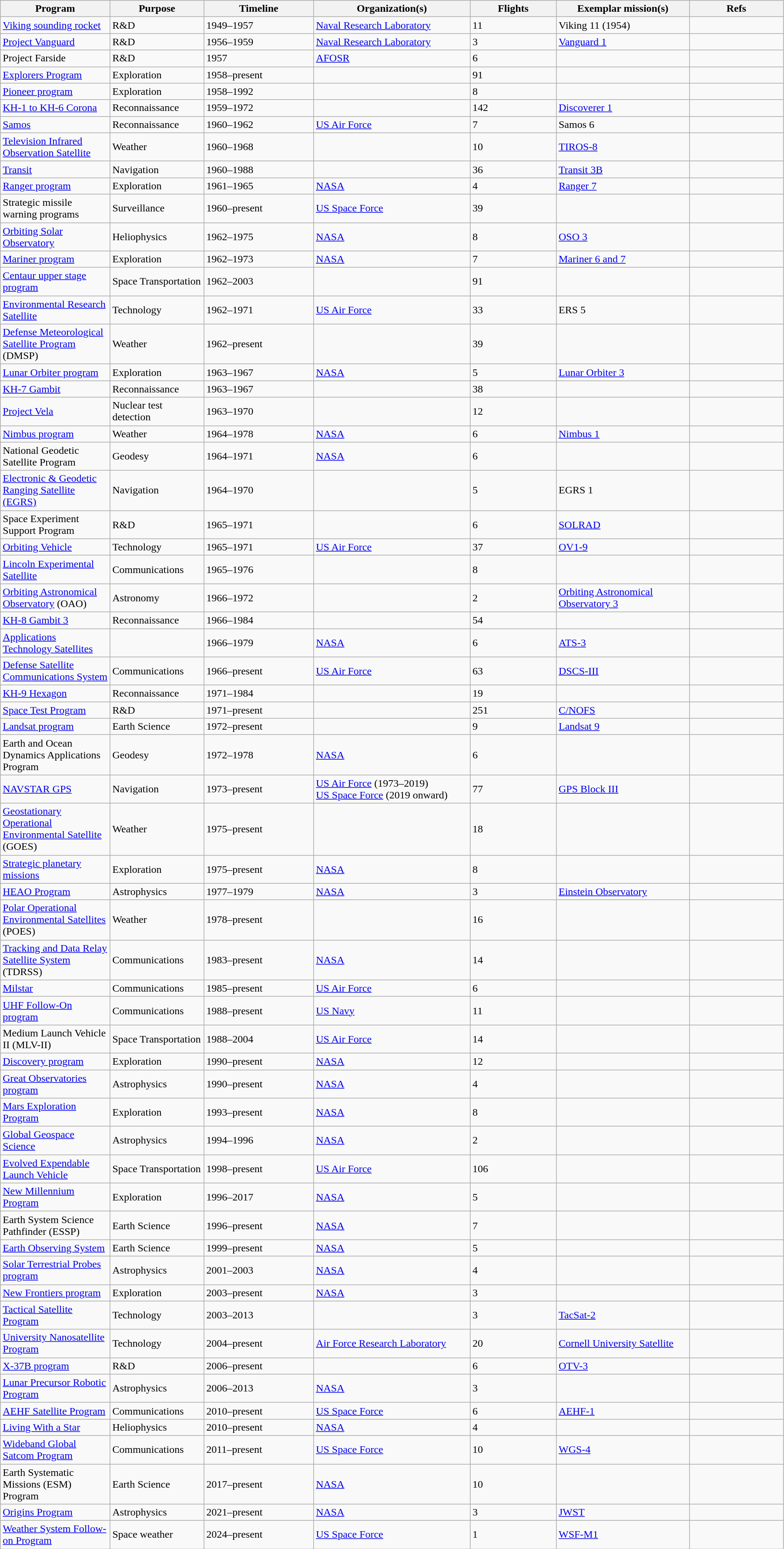<table class="wikitable sortable sticky-header" style="width:95%;">
<tr>
<th scope="col" style="width:14%;">Program</th>
<th scope="col" style="width:12%;">Purpose</th>
<th scope="col" style="width:14%;">Timeline</th>
<th scope="col" style="width:20%;">Organization(s)</th>
<th scope="col" style="width:11%;">Flights</th>
<th scope="col" style="width:17%;">Exemplar mission(s)</th>
<th>Refs</th>
</tr>
<tr>
<td><a href='#'>Viking sounding rocket</a></td>
<td>R&D</td>
<td>1949–1957</td>
<td><a href='#'>Naval Research Laboratory</a></td>
<td>11</td>
<td>Viking 11 (1954)</td>
<td><br></td>
</tr>
<tr>
<td><a href='#'>Project Vanguard</a></td>
<td>R&D</td>
<td>1956–1959</td>
<td><a href='#'>Naval Research Laboratory</a></td>
<td>3</td>
<td><a href='#'>Vanguard 1</a></td>
<td></td>
</tr>
<tr>
<td>Project Farside</td>
<td>R&D</td>
<td>1957</td>
<td><a href='#'>AFOSR</a></td>
<td>6</td>
<td></td>
<td><br></td>
</tr>
<tr>
<td><a href='#'>Explorers Program</a></td>
<td>Exploration</td>
<td>1958–present</td>
<td></td>
<td>91</td>
<td></td>
<td></td>
</tr>
<tr>
<td><a href='#'>Pioneer program</a></td>
<td>Exploration</td>
<td>1958–1992</td>
<td></td>
<td>8</td>
<td></td>
<td></td>
</tr>
<tr>
<td><a href='#'>KH-1 to KH-6 Corona</a></td>
<td>Reconnaissance</td>
<td>1959–1972</td>
<td></td>
<td>142</td>
<td><a href='#'>Discoverer 1</a></td>
<td></td>
</tr>
<tr>
<td><a href='#'>Samos</a></td>
<td>Reconnaissance</td>
<td>1960–1962</td>
<td><a href='#'>US Air Force</a></td>
<td>7</td>
<td>Samos 6</td>
<td></td>
</tr>
<tr>
<td><a href='#'>Television Infrared Observation Satellite</a></td>
<td>Weather</td>
<td>1960–1968</td>
<td></td>
<td>10</td>
<td><a href='#'>TIROS-8</a></td>
<td></td>
</tr>
<tr>
<td><a href='#'>Transit</a></td>
<td>Navigation</td>
<td>1960–1988</td>
<td></td>
<td>36</td>
<td><a href='#'>Transit 3B</a></td>
<td></td>
</tr>
<tr>
<td><a href='#'>Ranger program</a></td>
<td>Exploration</td>
<td>1961–1965</td>
<td><a href='#'>NASA</a></td>
<td>4</td>
<td><a href='#'>Ranger 7</a></td>
<td></td>
</tr>
<tr>
<td>Strategic missile warning programs</td>
<td>Surveillance</td>
<td>1960–present</td>
<td><a href='#'>US Space Force</a></td>
<td>39</td>
<td></td>
<td></td>
</tr>
<tr>
<td><a href='#'>Orbiting Solar Observatory</a></td>
<td>Heliophysics</td>
<td>1962–1975</td>
<td><a href='#'>NASA</a></td>
<td>8</td>
<td><a href='#'>OSO 3</a></td>
<td></td>
</tr>
<tr>
<td><a href='#'>Mariner program</a></td>
<td>Exploration</td>
<td>1962–1973</td>
<td><a href='#'>NASA</a></td>
<td>7</td>
<td><a href='#'>Mariner 6 and 7</a></td>
<td></td>
</tr>
<tr>
<td><a href='#'>Centaur upper stage program</a></td>
<td>Space Transportation</td>
<td>1962–2003</td>
<td></td>
<td>91</td>
<td></td>
<td></td>
</tr>
<tr>
<td><a href='#'>Environmental Research Satellite</a></td>
<td>Technology</td>
<td>1962–1971</td>
<td><a href='#'>US Air Force</a></td>
<td>33</td>
<td>ERS 5</td>
<td></td>
</tr>
<tr>
<td><a href='#'>Defense Meteorological Satellite Program</a> (DMSP)</td>
<td>Weather</td>
<td>1962–present</td>
<td></td>
<td>39</td>
<td></td>
<td></td>
</tr>
<tr>
<td><a href='#'>Lunar Orbiter program</a></td>
<td>Exploration</td>
<td>1963–1967</td>
<td><a href='#'>NASA</a></td>
<td>5</td>
<td><a href='#'>Lunar Orbiter 3</a></td>
<td></td>
</tr>
<tr>
<td><a href='#'>KH-7 Gambit</a></td>
<td>Reconnaissance</td>
<td>1963–1967</td>
<td></td>
<td>38</td>
<td></td>
<td></td>
</tr>
<tr>
<td><a href='#'>Project Vela</a></td>
<td>Nuclear test detection</td>
<td>1963–1970</td>
<td></td>
<td>12</td>
<td></td>
<td></td>
</tr>
<tr>
<td><a href='#'>Nimbus program</a></td>
<td>Weather</td>
<td>1964–1978</td>
<td><a href='#'>NASA</a></td>
<td>6</td>
<td><a href='#'>Nimbus 1</a></td>
<td></td>
</tr>
<tr>
<td>National Geodetic Satellite Program</td>
<td>Geodesy</td>
<td>1964–1971</td>
<td><a href='#'>NASA</a></td>
<td>6</td>
<td></td>
<td></td>
</tr>
<tr>
<td><a href='#'>Electronic & Geodetic Ranging Satellite (EGRS)</a></td>
<td>Navigation</td>
<td>1964–1970</td>
<td></td>
<td>5</td>
<td>EGRS 1</td>
<td></td>
</tr>
<tr>
<td>Space Experiment Support Program</td>
<td>R&D</td>
<td>1965–1971</td>
<td></td>
<td>6</td>
<td><a href='#'>SOLRAD</a></td>
<td></td>
</tr>
<tr>
<td><a href='#'>Orbiting Vehicle</a></td>
<td>Technology</td>
<td>1965–1971</td>
<td><a href='#'>US Air Force</a></td>
<td>37</td>
<td><a href='#'>OV1-9</a></td>
<td></td>
</tr>
<tr>
<td><a href='#'>Lincoln Experimental Satellite</a></td>
<td>Communications</td>
<td>1965–1976</td>
<td></td>
<td>8</td>
<td></td>
<td></td>
</tr>
<tr>
<td><a href='#'>Orbiting Astronomical Observatory</a> (OAO)</td>
<td>Astronomy</td>
<td>1966–1972</td>
<td></td>
<td>2</td>
<td><a href='#'>Orbiting Astronomical Observatory 3</a></td>
<td></td>
</tr>
<tr>
<td><a href='#'>KH-8 Gambit 3</a></td>
<td>Reconnaissance</td>
<td>1966–1984</td>
<td></td>
<td>54</td>
<td></td>
<td></td>
</tr>
<tr>
<td><a href='#'>Applications Technology Satellites</a></td>
<td></td>
<td>1966–1979</td>
<td><a href='#'>NASA</a></td>
<td>6</td>
<td><a href='#'>ATS-3</a></td>
<td></td>
</tr>
<tr>
<td><a href='#'>Defense Satellite Communications System</a></td>
<td>Communications</td>
<td>1966–present</td>
<td><a href='#'>US Air Force</a></td>
<td>63</td>
<td><a href='#'>DSCS-III</a></td>
<td></td>
</tr>
<tr>
<td><a href='#'>KH-9 Hexagon</a></td>
<td>Reconnaissance</td>
<td>1971–1984</td>
<td></td>
<td>19</td>
<td></td>
<td></td>
</tr>
<tr>
<td><a href='#'>Space Test Program</a></td>
<td>R&D</td>
<td>1971–present</td>
<td></td>
<td>251</td>
<td><a href='#'>C/NOFS</a></td>
<td></td>
</tr>
<tr>
<td><a href='#'>Landsat program</a></td>
<td>Earth Science</td>
<td>1972–present</td>
<td></td>
<td>9</td>
<td><a href='#'>Landsat 9</a></td>
<td></td>
</tr>
<tr>
<td>Earth and Ocean Dynamics Applications Program</td>
<td>Geodesy</td>
<td>1972–1978</td>
<td><a href='#'>NASA</a></td>
<td>6</td>
<td></td>
<td></td>
</tr>
<tr>
<td><a href='#'>NAVSTAR GPS</a></td>
<td>Navigation</td>
<td>1973–present</td>
<td><a href='#'>US Air Force</a> (1973–2019)<br><a href='#'>US Space Force</a> (2019 onward)</td>
<td>77</td>
<td><a href='#'>GPS Block III</a></td>
<td></td>
</tr>
<tr>
<td><a href='#'>Geostationary Operational Environmental Satellite</a> (GOES)</td>
<td>Weather</td>
<td>1975–present</td>
<td></td>
<td>18</td>
<td></td>
<td></td>
</tr>
<tr>
<td><a href='#'>Strategic planetary missions</a></td>
<td>Exploration</td>
<td>1975–present</td>
<td><a href='#'>NASA</a></td>
<td>8</td>
<td></td>
<td></td>
</tr>
<tr>
<td><a href='#'>HEAO Program</a></td>
<td>Astrophysics</td>
<td>1977–1979</td>
<td><a href='#'>NASA</a></td>
<td>3</td>
<td><a href='#'>Einstein Observatory</a></td>
<td></td>
</tr>
<tr>
<td><a href='#'>Polar Operational Environmental Satellites</a> (POES)</td>
<td>Weather</td>
<td>1978–present</td>
<td></td>
<td>16</td>
<td></td>
<td></td>
</tr>
<tr>
<td><a href='#'>Tracking and Data Relay Satellite System</a> (TDRSS)</td>
<td>Communications</td>
<td>1983–present</td>
<td><a href='#'>NASA</a></td>
<td>14</td>
<td></td>
<td></td>
</tr>
<tr>
<td><a href='#'>Milstar</a></td>
<td>Communications</td>
<td>1985–present</td>
<td><a href='#'>US Air Force</a></td>
<td>6</td>
<td></td>
<td></td>
</tr>
<tr>
<td><a href='#'> UHF Follow-On program</a></td>
<td>Communications</td>
<td>1988–present</td>
<td><a href='#'>US Navy</a></td>
<td>11</td>
<td></td>
<td></td>
</tr>
<tr>
<td>Medium Launch Vehicle II (MLV-II)</td>
<td>Space Transportation</td>
<td>1988–2004</td>
<td><a href='#'>US Air Force</a></td>
<td>14</td>
<td></td>
<td></td>
</tr>
<tr>
<td><a href='#'>Discovery program</a></td>
<td>Exploration</td>
<td>1990–present</td>
<td><a href='#'>NASA</a></td>
<td>12</td>
<td></td>
<td></td>
</tr>
<tr>
<td><a href='#'>Great Observatories program</a></td>
<td>Astrophysics</td>
<td>1990–present</td>
<td><a href='#'>NASA</a></td>
<td>4</td>
<td></td>
<td></td>
</tr>
<tr>
<td><a href='#'>Mars Exploration Program</a></td>
<td>Exploration</td>
<td>1993–present</td>
<td><a href='#'>NASA</a></td>
<td>8</td>
<td></td>
<td></td>
</tr>
<tr>
<td><a href='#'>Global Geospace Science</a></td>
<td>Astrophysics</td>
<td>1994–1996</td>
<td><a href='#'>NASA</a></td>
<td>2</td>
<td></td>
<td></td>
</tr>
<tr>
<td><a href='#'>Evolved Expendable Launch Vehicle</a></td>
<td>Space Transportation</td>
<td>1998–present</td>
<td><a href='#'>US Air Force</a></td>
<td>106</td>
<td></td>
<td></td>
</tr>
<tr>
<td><a href='#'>New Millennium Program</a></td>
<td>Exploration</td>
<td>1996–2017</td>
<td><a href='#'>NASA</a></td>
<td>5</td>
<td></td>
<td></td>
</tr>
<tr>
<td>Earth System Science Pathfinder (ESSP)</td>
<td>Earth Science</td>
<td>1996–present</td>
<td><a href='#'>NASA</a></td>
<td>7</td>
<td></td>
<td></td>
</tr>
<tr>
<td><a href='#'>Earth Observing System</a></td>
<td>Earth Science</td>
<td>1999–present</td>
<td><a href='#'>NASA</a></td>
<td>5</td>
<td></td>
<td></td>
</tr>
<tr>
<td><a href='#'>Solar Terrestrial Probes program</a></td>
<td>Astrophysics</td>
<td>2001–2003</td>
<td><a href='#'>NASA</a></td>
<td>4</td>
<td></td>
<td></td>
</tr>
<tr>
<td><a href='#'>New Frontiers program</a></td>
<td>Exploration</td>
<td>2003–present</td>
<td><a href='#'>NASA</a></td>
<td>3</td>
<td></td>
<td></td>
</tr>
<tr>
<td><a href='#'>Tactical Satellite Program</a></td>
<td>Technology</td>
<td>2003–2013</td>
<td></td>
<td>3</td>
<td><a href='#'>TacSat-2</a></td>
<td></td>
</tr>
<tr>
<td><a href='#'>University Nanosatellite Program</a></td>
<td>Technology</td>
<td>2004–present</td>
<td><a href='#'>Air Force Research Laboratory</a></td>
<td>20</td>
<td><a href='#'>Cornell University Satellite</a></td>
<td></td>
</tr>
<tr>
<td><a href='#'>X-37B program</a></td>
<td>R&D</td>
<td>2006–present</td>
<td></td>
<td>6</td>
<td><a href='#'>OTV-3</a></td>
<td></td>
</tr>
<tr>
<td><a href='#'>Lunar Precursor Robotic Program</a></td>
<td>Astrophysics</td>
<td>2006–2013</td>
<td><a href='#'>NASA</a></td>
<td>3</td>
<td></td>
<td></td>
</tr>
<tr>
<td><a href='#'>AEHF Satellite Program</a></td>
<td>Communications</td>
<td>2010–present</td>
<td><a href='#'>US Space Force</a></td>
<td>6</td>
<td><a href='#'>AEHF-1</a></td>
<td></td>
</tr>
<tr>
<td><a href='#'>Living With a Star</a></td>
<td>Heliophysics</td>
<td>2010–present</td>
<td><a href='#'>NASA</a></td>
<td>4</td>
<td></td>
<td></td>
</tr>
<tr>
<td><a href='#'>Wideband Global Satcom Program</a></td>
<td>Communications</td>
<td>2011–present</td>
<td><a href='#'>US Space Force</a></td>
<td>10</td>
<td><a href='#'>WGS-4</a></td>
<td></td>
</tr>
<tr>
<td>Earth Systematic Missions (ESM) Program</td>
<td>Earth Science</td>
<td>2017–present</td>
<td><a href='#'>NASA</a></td>
<td>10</td>
<td></td>
<td></td>
</tr>
<tr>
<td><a href='#'>Origins Program</a></td>
<td>Astrophysics</td>
<td>2021–present</td>
<td><a href='#'>NASA</a></td>
<td>3</td>
<td><a href='#'>JWST</a></td>
<td></td>
</tr>
<tr>
<td><a href='#'>Weather System Follow-on Program</a></td>
<td>Space weather</td>
<td>2024–present</td>
<td><a href='#'>US Space Force</a></td>
<td>1</td>
<td><a href='#'>WSF-M1</a></td>
<td></td>
</tr>
</table>
